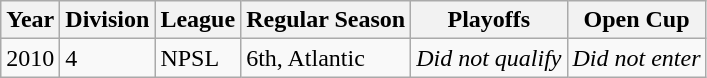<table class="wikitable">
<tr>
<th>Year</th>
<th>Division</th>
<th>League</th>
<th>Regular Season</th>
<th>Playoffs</th>
<th>Open Cup</th>
</tr>
<tr>
<td>2010</td>
<td>4</td>
<td>NPSL</td>
<td>6th, Atlantic</td>
<td><em>Did not qualify</em></td>
<td><em>Did not enter</em></td>
</tr>
</table>
